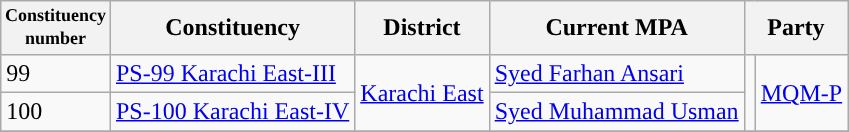<table class="wikitable">
<tr>
<th width="50px" style="font-size:75%">Constituency number</th>
<th>Constituency</th>
<th>District</th>
<th>Current MPA</th>
<th colspan="2">Party</th>
</tr>
<tr>
<td>99</td>
<td><a href='#'>PS-99 Karachi East-III</a></td>
<td rowspan="2"><a href='#'>Karachi East</a></td>
<td><a href='#'>Syed Farhan Ansari</a></td>
<td rowspan="2"></td>
<td rowspan="2"><a href='#'>MQM-P</a></td>
</tr>
<tr>
<td>100</td>
<td><a href='#'>PS-100 Karachi East-IV</a></td>
<td><a href='#'>Syed Muhammad Usman</a></td>
</tr>
<tr>
</tr>
</table>
